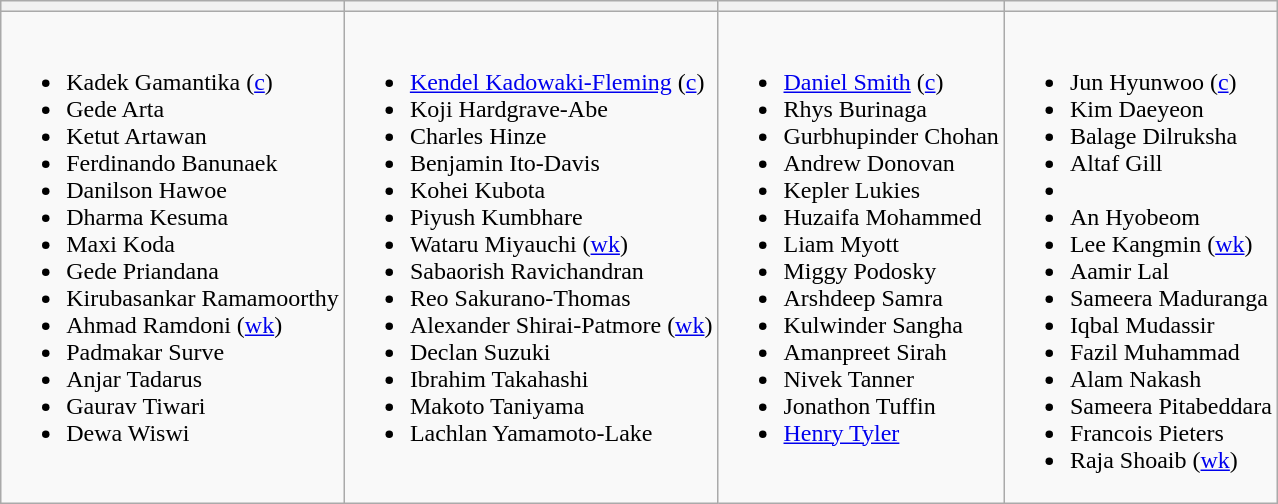<table class="wikitable" style="text-align:left; margin:auto">
<tr>
<th></th>
<th></th>
<th></th>
<th></th>
</tr>
<tr>
<td valign=top><br><ul><li>Kadek Gamantika (<a href='#'>c</a>)</li><li>Gede Arta</li><li>Ketut Artawan</li><li>Ferdinando Banunaek</li><li>Danilson Hawoe</li><li>Dharma Kesuma</li><li>Maxi Koda</li><li>Gede Priandana</li><li>Kirubasankar Ramamoorthy</li><li>Ahmad Ramdoni (<a href='#'>wk</a>)</li><li>Padmakar Surve</li><li>Anjar Tadarus</li><li>Gaurav Tiwari</li><li>Dewa Wiswi</li></ul></td>
<td valign=top><br><ul><li><a href='#'>Kendel Kadowaki-Fleming</a> (<a href='#'>c</a>)</li><li>Koji Hardgrave-Abe</li><li>Charles Hinze</li><li>Benjamin Ito-Davis</li><li>Kohei Kubota</li><li>Piyush Kumbhare</li><li>Wataru Miyauchi (<a href='#'>wk</a>)</li><li>Sabaorish Ravichandran</li><li>Reo Sakurano-Thomas</li><li>Alexander Shirai-Patmore (<a href='#'>wk</a>)</li><li>Declan Suzuki</li><li>Ibrahim Takahashi</li><li>Makoto Taniyama</li><li>Lachlan Yamamoto-Lake</li></ul></td>
<td valign=top><br><ul><li><a href='#'>Daniel Smith</a> (<a href='#'>c</a>)</li><li>Rhys Burinaga</li><li>Gurbhupinder Chohan</li><li>Andrew Donovan</li><li>Kepler Lukies</li><li>Huzaifa Mohammed</li><li>Liam Myott</li><li>Miggy Podosky</li><li>Arshdeep Samra</li><li>Kulwinder Sangha</li><li>Amanpreet Sirah</li><li>Nivek Tanner</li><li>Jonathon Tuffin</li><li><a href='#'>Henry Tyler</a></li></ul></td>
<td valign=top><br><ul><li>Jun Hyunwoo (<a href='#'>c</a>)</li><li>Kim Daeyeon</li><li>Balage Dilruksha</li><li>Altaf Gill</li><li></li><li>An Hyobeom</li><li>Lee Kangmin (<a href='#'>wk</a>)</li><li>Aamir Lal</li><li>Sameera Maduranga</li><li>Iqbal Mudassir</li><li>Fazil Muhammad</li><li>Alam Nakash</li><li>Sameera Pitabeddara</li><li>Francois Pieters</li><li>Raja Shoaib (<a href='#'>wk</a>)</li></ul></td>
</tr>
</table>
